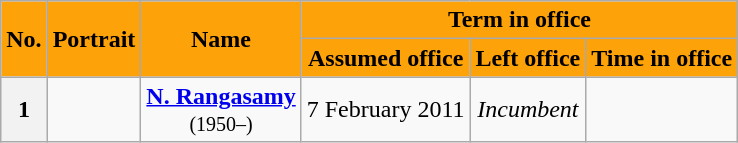<table class="wikitable sortable" style="text-align: center;">
<tr>
<th rowspan=2 style="background-color:#FDA209;color:black">No.</th>
<th rowspan=2 style="background-color:#FDA209;color:black">Portrait</th>
<th rowspan=2 style="background-color:#FDA209;color:black">Name<br></th>
<th colspan=3 style="background-color:#FDA209;color:black">Term in office</th>
</tr>
<tr>
<th style="background-color:#FDA209;color:black">Assumed office</th>
<th style="background-color:#FDA209;color:black">Left office</th>
<th style="background-color:#FDA209;color:black">Time in office</th>
</tr>
<tr>
<th>1</th>
<td></td>
<td><strong><a href='#'>N. Rangasamy</a></strong><br><small>(1950–)</small></td>
<td>7 February 2011</td>
<td><em>Incumbent</em></td>
<td></td>
</tr>
</table>
